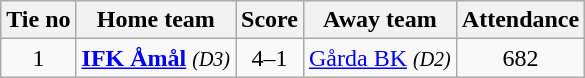<table class="wikitable" style="text-align:center">
<tr>
<th style= width="40px">Tie no</th>
<th style= width="150px">Home team</th>
<th style= width="60px">Score</th>
<th style= width="150px">Away team</th>
<th style= width="30px">Attendance</th>
</tr>
<tr>
<td>1</td>
<td><strong><a href='#'>IFK Åmål</a></strong> <em><small>(D3)</small></em></td>
<td>4–1</td>
<td><a href='#'>Gårda BK</a> <em><small>(D2)</small></em></td>
<td>682</td>
</tr>
</table>
